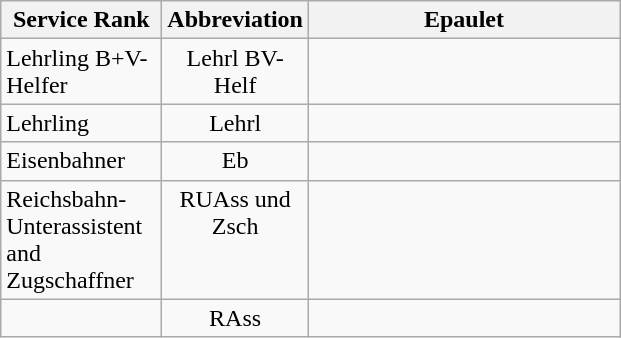<table class="wikitable">
<tr>
<th width="100">Service Rank</th>
<th width="50">Abbreviation</th>
<th width="200">Epaulet</th>
</tr>
<tr>
<td>Lehrling B+V-Helfer</td>
<td valign="top" align="center">Lehrl BV-Helf</td>
<td valign="top" align="center"></td>
</tr>
<tr>
<td>Lehrling</td>
<td valign="top" align="center">Lehrl</td>
<td valign="top" align="center"></td>
</tr>
<tr>
<td>Eisenbahner</td>
<td valign="top" align="center">Eb</td>
<td valign="top" align="center"></td>
</tr>
<tr>
<td>Reichsbahn-Unterassistent and Zugschaffner</td>
<td valign="top" align="center">RUAss und Zsch</td>
<td valign="top" align="center"></td>
</tr>
<tr>
<td></td>
<td valign="top" align="center">RAss</td>
<td valign="top" align="center"></td>
</tr>
</table>
